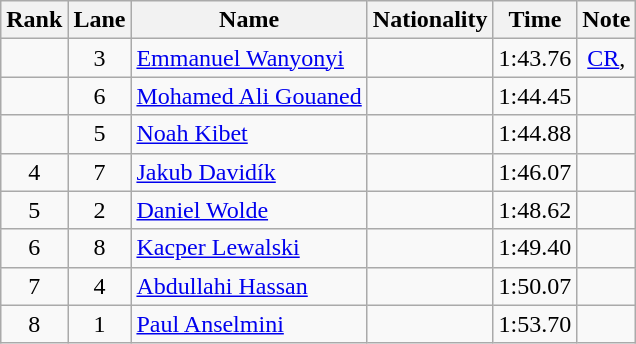<table class="wikitable sortable" style="text-align:center">
<tr>
<th>Rank</th>
<th>Lane</th>
<th>Name</th>
<th>Nationality</th>
<th>Time</th>
<th>Note</th>
</tr>
<tr>
<td></td>
<td>3</td>
<td align=left><a href='#'>Emmanuel Wanyonyi</a></td>
<td align=left></td>
<td>1:43.76</td>
<td><a href='#'>CR</a>, </td>
</tr>
<tr>
<td></td>
<td>6</td>
<td align=left><a href='#'>Mohamed Ali Gouaned</a></td>
<td align=left></td>
<td>1:44.45</td>
<td></td>
</tr>
<tr>
<td></td>
<td>5</td>
<td align=left><a href='#'>Noah Kibet</a></td>
<td align=left></td>
<td>1:44.88</td>
<td></td>
</tr>
<tr>
<td>4</td>
<td>7</td>
<td align=left><a href='#'>Jakub Davidík</a></td>
<td align=left></td>
<td>1:46.07</td>
<td></td>
</tr>
<tr>
<td>5</td>
<td>2</td>
<td align=left><a href='#'>Daniel Wolde</a></td>
<td align=left></td>
<td>1:48.62</td>
<td></td>
</tr>
<tr>
<td>6</td>
<td>8</td>
<td align=left><a href='#'>Kacper Lewalski</a></td>
<td align=left></td>
<td>1:49.40</td>
<td></td>
</tr>
<tr>
<td>7</td>
<td>4</td>
<td align=left><a href='#'>Abdullahi Hassan</a></td>
<td align=left></td>
<td>1:50.07</td>
<td></td>
</tr>
<tr>
<td>8</td>
<td>1</td>
<td align=left><a href='#'>Paul Anselmini</a></td>
<td align=left></td>
<td>1:53.70</td>
<td></td>
</tr>
</table>
